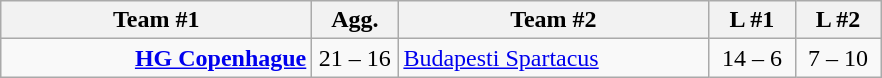<table class=wikitable style="text-align:center">
<tr>
<th width=200>Team #1</th>
<th width=50>Agg.</th>
<th width=200>Team #2</th>
<th width=50>L #1</th>
<th width=50>L #2</th>
</tr>
<tr>
<td align=right><strong><a href='#'>HG Copenhague</a></strong> </td>
<td align=center>21 – 16</td>
<td align=left> <a href='#'>Budapesti Spartacus</a></td>
<td align=center>14 – 6</td>
<td align=center>7 – 10</td>
</tr>
</table>
